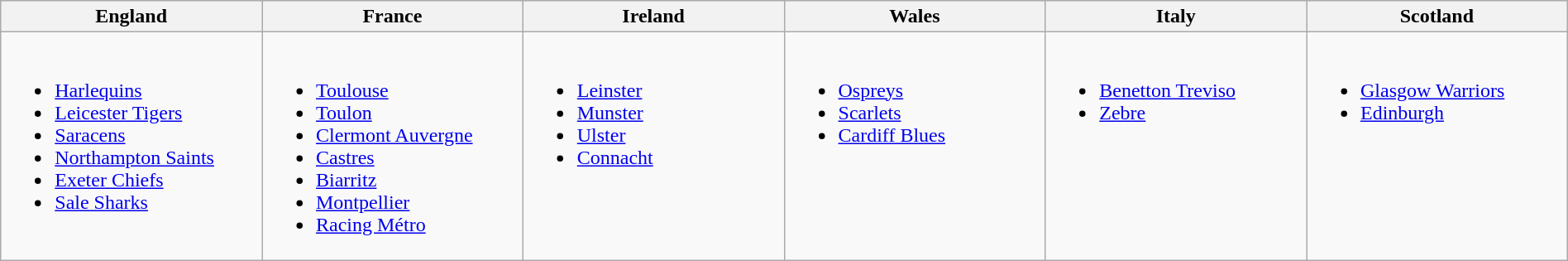<table class="wikitable" style="width:100%;">
<tr>
<th width=16%>England</th>
<th width=16%>France</th>
<th width=16%>Ireland</th>
<th width=16%>Wales</th>
<th width=16%>Italy</th>
<th width=16%>Scotland</th>
</tr>
<tr valign=top>
<td><br><ul><li><a href='#'>Harlequins</a></li><li><a href='#'>Leicester Tigers</a></li><li><a href='#'>Saracens</a></li><li><a href='#'>Northampton Saints</a></li><li><a href='#'>Exeter Chiefs</a></li><li><a href='#'>Sale Sharks</a></li></ul></td>
<td><br><ul><li><a href='#'>Toulouse</a></li><li><a href='#'>Toulon</a></li><li><a href='#'>Clermont Auvergne</a></li><li><a href='#'>Castres</a></li><li><a href='#'>Biarritz</a></li><li><a href='#'>Montpellier</a></li><li><a href='#'>Racing Métro</a></li></ul></td>
<td><br><ul><li><a href='#'>Leinster</a></li><li><a href='#'>Munster</a></li><li><a href='#'>Ulster</a></li><li><a href='#'>Connacht</a></li></ul></td>
<td><br><ul><li><a href='#'>Ospreys</a></li><li><a href='#'>Scarlets</a></li><li><a href='#'>Cardiff Blues</a></li></ul></td>
<td><br><ul><li><a href='#'>Benetton Treviso</a></li><li><a href='#'>Zebre</a></li></ul></td>
<td><br><ul><li><a href='#'>Glasgow Warriors</a></li><li><a href='#'>Edinburgh</a></li></ul></td>
</tr>
</table>
